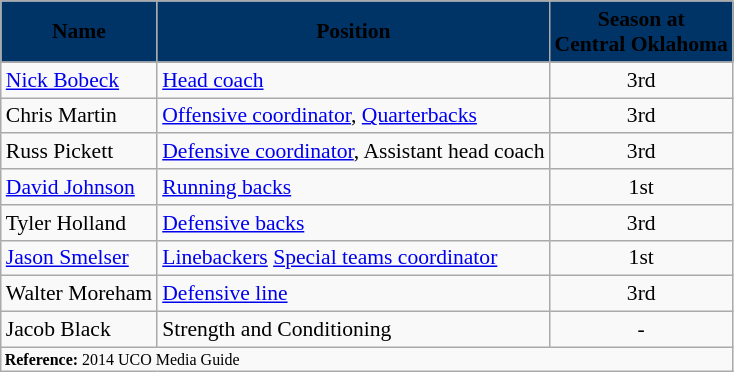<table class="wikitable" style="font-size:90%;">
<tr>
<th style="background:#003366;"><span>Name </span></th>
<th style="background:#003366;"><span>Position </span></th>
<th style="background:#003366;"><span>Season at<br>Central Oklahoma</span></th>
</tr>
<tr>
<td><a href='#'>Nick Bobeck</a></td>
<td><a href='#'>Head coach</a></td>
<td align=center>3rd</td>
</tr>
<tr>
<td>Chris Martin</td>
<td><a href='#'>Offensive coordinator</a>, <a href='#'>Quarterbacks</a></td>
<td align=center>3rd</td>
</tr>
<tr>
<td>Russ Pickett</td>
<td><a href='#'>Defensive coordinator</a>, Assistant head coach</td>
<td align=center>3rd</td>
</tr>
<tr>
<td><a href='#'>David Johnson</a></td>
<td><a href='#'>Running backs</a></td>
<td align=center>1st</td>
</tr>
<tr>
<td>Tyler Holland</td>
<td><a href='#'>Defensive backs</a></td>
<td align=center>3rd</td>
</tr>
<tr>
<td><a href='#'>Jason Smelser</a></td>
<td><a href='#'>Linebackers</a> <a href='#'>Special teams coordinator</a></td>
<td align=center>1st</td>
</tr>
<tr>
<td>Walter Moreham</td>
<td><a href='#'>Defensive line</a></td>
<td align=center>3rd</td>
</tr>
<tr>
<td>Jacob Black</td>
<td>Strength and Conditioning</td>
<td align=center>-</td>
</tr>
<tr>
<td colspan="4" style="font-size:8pt; text-align:left;"><strong>Reference:</strong> 2014 UCO Media Guide</td>
</tr>
</table>
